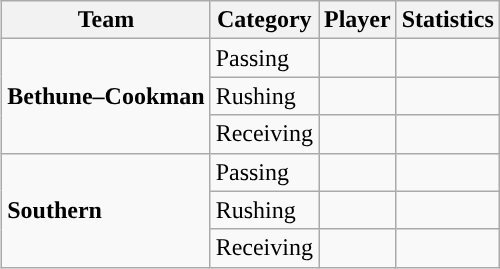<table class="wikitable" style="float: right;">
<tr>
<th>Team</th>
<th>Category</th>
<th>Player</th>
<th>Statistics</th>
</tr>
<tr>
<td rowspan=3><strong>Bethune–Cookman</strong></td>
<td>Passing</td>
<td></td>
<td></td>
</tr>
<tr>
<td>Rushing</td>
<td></td>
<td></td>
</tr>
<tr>
<td>Receiving</td>
<td></td>
<td></td>
</tr>
<tr>
<td rowspan=3><strong>Southern</strong></td>
<td>Passing</td>
<td></td>
<td></td>
</tr>
<tr>
<td>Rushing</td>
<td></td>
<td></td>
</tr>
<tr>
<td>Receiving</td>
<td></td>
<td></td>
</tr>
</table>
